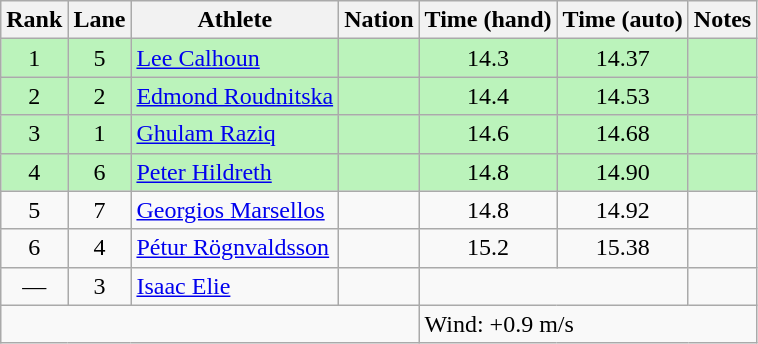<table class="wikitable sortable" style="text-align:center">
<tr>
<th>Rank</th>
<th>Lane</th>
<th>Athlete</th>
<th>Nation</th>
<th>Time (hand)</th>
<th>Time (auto)</th>
<th>Notes</th>
</tr>
<tr bgcolor=bbf3bb>
<td>1</td>
<td>5</td>
<td align=left><a href='#'>Lee Calhoun</a></td>
<td align=left></td>
<td>14.3</td>
<td>14.37</td>
<td></td>
</tr>
<tr bgcolor=bbf3bb>
<td>2</td>
<td>2</td>
<td align=left><a href='#'>Edmond Roudnitska</a></td>
<td align=left></td>
<td>14.4</td>
<td>14.53</td>
<td></td>
</tr>
<tr bgcolor=bbf3bb>
<td>3</td>
<td>1</td>
<td align=left><a href='#'>Ghulam Raziq</a></td>
<td align=left></td>
<td>14.6</td>
<td>14.68</td>
<td></td>
</tr>
<tr bgcolor=bbf3bb>
<td>4</td>
<td>6</td>
<td align=left><a href='#'>Peter Hildreth</a></td>
<td align=left></td>
<td>14.8</td>
<td>14.90</td>
<td></td>
</tr>
<tr>
<td>5</td>
<td>7</td>
<td align=left><a href='#'>Georgios Marsellos</a></td>
<td align=left></td>
<td>14.8</td>
<td>14.92</td>
<td></td>
</tr>
<tr>
<td>6</td>
<td>4</td>
<td align=left><a href='#'>Pétur Rögnvaldsson</a></td>
<td align=left></td>
<td>15.2</td>
<td>15.38</td>
<td></td>
</tr>
<tr>
<td data-sort-value=7>—</td>
<td>3</td>
<td align=left><a href='#'>Isaac Elie</a></td>
<td align=left></td>
<td colspan=2></td>
<td></td>
</tr>
<tr class="sortbottom">
<td colspan=4></td>
<td colspan="3" style="text-align:left;">Wind: +0.9 m/s</td>
</tr>
</table>
